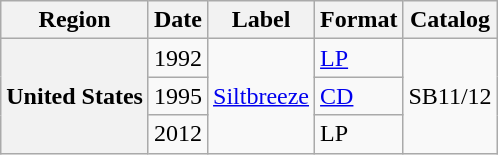<table class="wikitable plainrowheaders">
<tr>
<th>Region</th>
<th>Date</th>
<th>Label</th>
<th>Format</th>
<th>Catalog</th>
</tr>
<tr>
<th scope="row" rowspan="3">United States</th>
<td>1992</td>
<td rowspan="3"><a href='#'>Siltbreeze</a></td>
<td><a href='#'>LP</a></td>
<td rowspan="3">SB11/12</td>
</tr>
<tr>
<td>1995</td>
<td><a href='#'>CD</a></td>
</tr>
<tr>
<td>2012</td>
<td>LP</td>
</tr>
</table>
